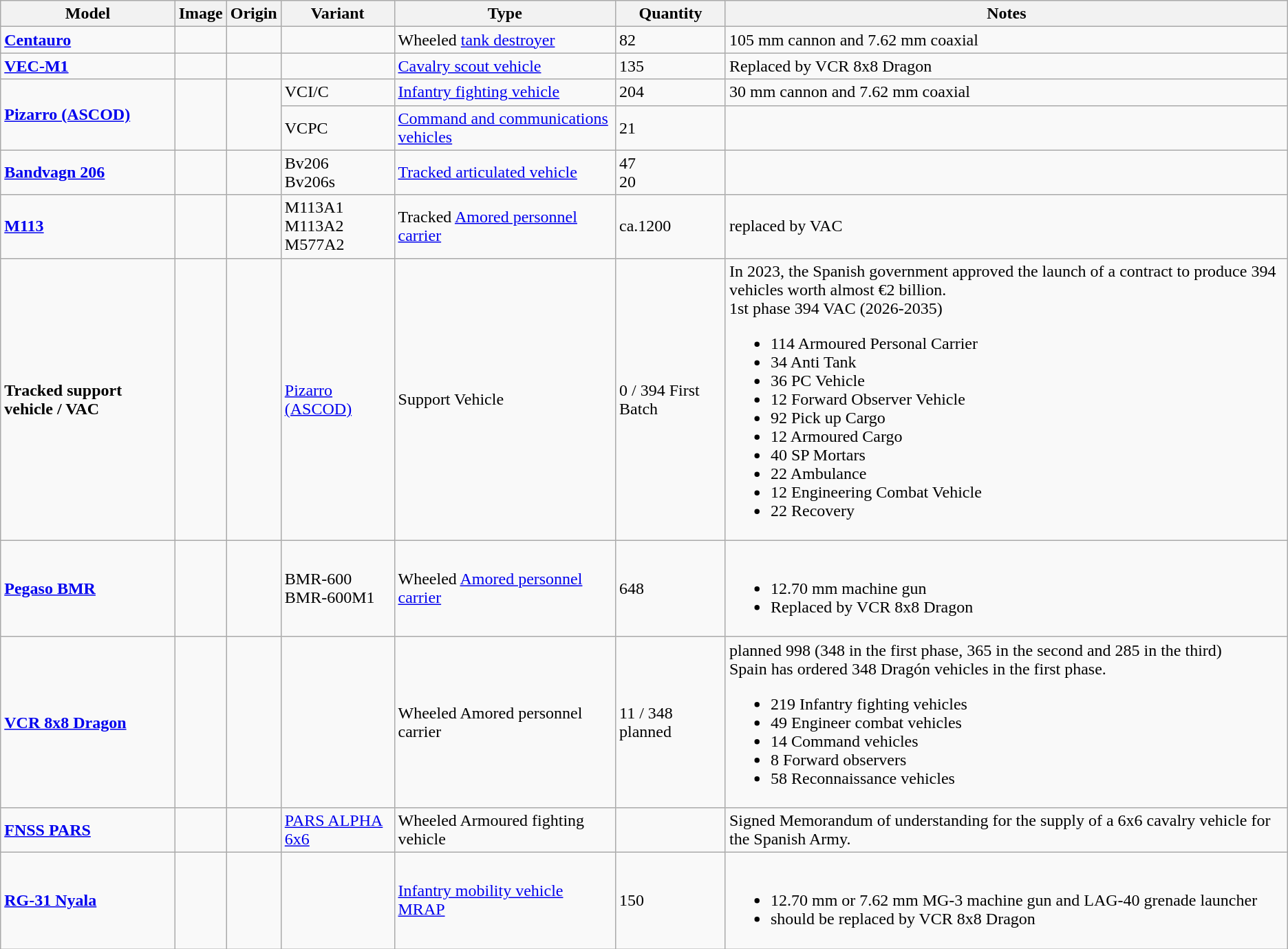<table class="wikitable">
<tr>
<th>Model</th>
<th>Image</th>
<th>Origin</th>
<th>Variant</th>
<th>Type</th>
<th>Quantity</th>
<th>Notes</th>
</tr>
<tr>
<td><strong><a href='#'>Centauro</a></strong></td>
<td></td>
<td></td>
<td></td>
<td>Wheeled <a href='#'>tank destroyer</a></td>
<td>82</td>
<td>105 mm cannon and 7.62 mm coaxial</td>
</tr>
<tr>
<td><strong><a href='#'>VEC-M1</a></strong></td>
<td></td>
<td></td>
<td></td>
<td><a href='#'>Cavalry scout vehicle</a></td>
<td>135</td>
<td>Replaced by VCR 8x8 Dragon</td>
</tr>
<tr>
<td rowspan="2"><strong><a href='#'>Pizarro (ASCOD)</a></strong></td>
<td rowspan="2"></td>
<td rowspan="2"><br></td>
<td>VCI/C</td>
<td><a href='#'>Infantry fighting vehicle</a></td>
<td>204</td>
<td>30 mm cannon and 7.62 mm coaxial</td>
</tr>
<tr>
<td>VCPC</td>
<td><a href='#'>Command and communications vehicles</a></td>
<td>21</td>
<td></td>
</tr>
<tr>
<td><strong><a href='#'>Bandvagn 206</a></strong></td>
<td></td>
<td></td>
<td>Bv206<br>Bv206s</td>
<td><a href='#'>Tracked articulated vehicle</a></td>
<td>47<br>20</td>
<td></td>
</tr>
<tr>
<td><strong><a href='#'>M113</a></strong></td>
<td></td>
<td></td>
<td>M113A1<br>M113A2
M577A2</td>
<td>Tracked <a href='#'>Amored personnel carrier</a></td>
<td>ca.1200</td>
<td>replaced by VAC</td>
</tr>
<tr>
<td><strong>Tracked support vehicle / VAC</strong></td>
<td></td>
<td></td>
<td><a href='#'>Pizarro (ASCOD)</a></td>
<td>Support Vehicle</td>
<td>0 / 394 First Batch</td>
<td>In 2023, the Spanish government approved the launch of a contract to produce 394 vehicles worth almost €2 billion.<br>1st phase 394 VAC (2026-2035)<ul><li>114 Armoured Personal Carrier</li><li>34 Anti Tank</li><li>36 PC Vehicle</li><li>12 Forward Observer Vehicle</li><li>92 Pick up Cargo</li><li>12 Armoured Cargo</li><li>40 SP Mortars</li><li>22 Ambulance</li><li>12 Engineering Combat Vehicle</li><li>22 Recovery</li></ul></td>
</tr>
<tr>
<td><strong><a href='#'>Pegaso BMR</a></strong></td>
<td></td>
<td></td>
<td>BMR-600<br>BMR-600M1</td>
<td>Wheeled <a href='#'>Amored personnel carrier</a></td>
<td>648</td>
<td><br><ul><li>12.70 mm machine gun</li><li>Replaced by VCR 8x8 Dragon</li></ul></td>
</tr>
<tr>
<td><strong><a href='#'>VCR 8x8 Dragon</a></strong></td>
<td></td>
<td></td>
<td></td>
<td>Wheeled Amored personnel carrier</td>
<td>11 / 348 planned</td>
<td>planned 998 (348 in the first phase, 365 in the second and 285 in the third)<br>Spain has ordered 348 Dragón vehicles in the first phase.<ul><li>219 Infantry fighting vehicles</li><li>49 Engineer combat vehicles</li><li>14 Command vehicles</li><li>8 Forward observers</li><li>58 Reconnaissance vehicles</li></ul></td>
</tr>
<tr>
<td><strong><a href='#'>FNSS PARS</a></strong></td>
<td></td>
<td></td>
<td><a href='#'>PARS ALPHA 6x6</a></td>
<td>Wheeled Armoured fighting vehicle</td>
<td></td>
<td>Signed Memorandum of understanding for the supply of a 6x6 cavalry vehicle for the Spanish Army.</td>
</tr>
<tr>
<td><strong><a href='#'>RG-31 Nyala</a></strong></td>
<td></td>
<td></td>
<td></td>
<td><a href='#'>Infantry mobility vehicle</a><br><a href='#'>MRAP</a></td>
<td>150</td>
<td><br><ul><li>12.70 mm or 7.62 mm MG-3 machine gun and LAG-40 grenade launcher</li><li>should be replaced by VCR 8x8 Dragon</li></ul></td>
</tr>
</table>
